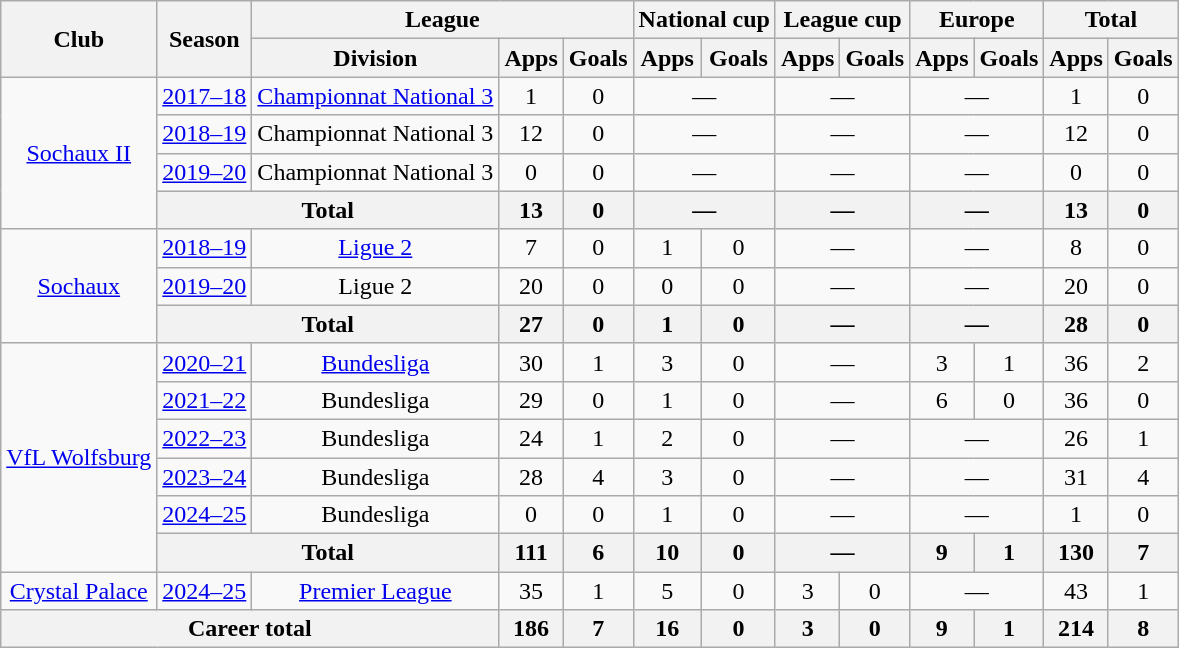<table class="wikitable" style="text-align:center">
<tr>
<th rowspan="2">Club</th>
<th rowspan="2">Season</th>
<th colspan="3">League</th>
<th colspan="2">National cup</th>
<th colspan="2">League cup</th>
<th colspan="2">Europe</th>
<th colspan="2">Total</th>
</tr>
<tr>
<th>Division</th>
<th>Apps</th>
<th>Goals</th>
<th>Apps</th>
<th>Goals</th>
<th>Apps</th>
<th>Goals</th>
<th>Apps</th>
<th>Goals</th>
<th>Apps</th>
<th>Goals</th>
</tr>
<tr>
<td rowspan="4"><a href='#'>Sochaux II</a></td>
<td><a href='#'>2017–18</a></td>
<td><a href='#'>Championnat National 3</a></td>
<td>1</td>
<td>0</td>
<td colspan="2">—</td>
<td colspan="2">—</td>
<td colspan="2">—</td>
<td>1</td>
<td>0</td>
</tr>
<tr>
<td><a href='#'>2018–19</a></td>
<td>Championnat National 3</td>
<td>12</td>
<td>0</td>
<td colspan="2">—</td>
<td colspan="2">—</td>
<td colspan="2">—</td>
<td>12</td>
<td>0</td>
</tr>
<tr>
<td><a href='#'>2019–20</a></td>
<td>Championnat National 3</td>
<td>0</td>
<td>0</td>
<td colspan="2">—</td>
<td colspan="2">—</td>
<td colspan="2">—</td>
<td>0</td>
<td>0</td>
</tr>
<tr>
<th colspan="2">Total</th>
<th>13</th>
<th>0</th>
<th colspan="2">—</th>
<th colspan="2">—</th>
<th colspan="2">—</th>
<th>13</th>
<th>0</th>
</tr>
<tr>
<td rowspan="3"><a href='#'>Sochaux</a></td>
<td><a href='#'>2018–19</a></td>
<td><a href='#'>Ligue 2</a></td>
<td>7</td>
<td>0</td>
<td>1</td>
<td>0</td>
<td colspan="2">—</td>
<td colspan="2">—</td>
<td>8</td>
<td>0</td>
</tr>
<tr>
<td><a href='#'>2019–20</a></td>
<td>Ligue 2</td>
<td>20</td>
<td>0</td>
<td>0</td>
<td>0</td>
<td colspan="2">—</td>
<td colspan="2">—</td>
<td>20</td>
<td>0</td>
</tr>
<tr>
<th colspan="2">Total</th>
<th>27</th>
<th>0</th>
<th>1</th>
<th>0</th>
<th colspan="2">—</th>
<th colspan="2">—</th>
<th>28</th>
<th>0</th>
</tr>
<tr>
<td rowspan="6"><a href='#'>VfL Wolfsburg</a></td>
<td><a href='#'>2020–21</a></td>
<td><a href='#'>Bundesliga</a></td>
<td>30</td>
<td>1</td>
<td>3</td>
<td>0</td>
<td colspan="2">—</td>
<td>3</td>
<td>1</td>
<td>36</td>
<td>2</td>
</tr>
<tr>
<td><a href='#'>2021–22</a></td>
<td>Bundesliga</td>
<td>29</td>
<td>0</td>
<td>1</td>
<td>0</td>
<td colspan="2">—</td>
<td>6</td>
<td>0</td>
<td>36</td>
<td>0</td>
</tr>
<tr>
<td><a href='#'>2022–23</a></td>
<td>Bundesliga</td>
<td>24</td>
<td>1</td>
<td>2</td>
<td>0</td>
<td colspan="2">—</td>
<td colspan="2">—</td>
<td>26</td>
<td>1</td>
</tr>
<tr>
<td><a href='#'>2023–24</a></td>
<td>Bundesliga</td>
<td>28</td>
<td>4</td>
<td>3</td>
<td>0</td>
<td colspan="2">—</td>
<td colspan="2">—</td>
<td>31</td>
<td>4</td>
</tr>
<tr>
<td><a href='#'>2024–25</a></td>
<td>Bundesliga</td>
<td>0</td>
<td>0</td>
<td>1</td>
<td>0</td>
<td colspan="2">—</td>
<td colspan="2">—</td>
<td>1</td>
<td>0</td>
</tr>
<tr>
<th colspan="2">Total</th>
<th>111</th>
<th>6</th>
<th>10</th>
<th>0</th>
<th colspan="2">—</th>
<th>9</th>
<th>1</th>
<th>130</th>
<th>7</th>
</tr>
<tr>
<td><a href='#'>Crystal Palace</a></td>
<td><a href='#'>2024–25</a></td>
<td><a href='#'>Premier League</a></td>
<td>35</td>
<td>1</td>
<td>5</td>
<td>0</td>
<td>3</td>
<td>0</td>
<td colspan="2">—</td>
<td>43</td>
<td>1</td>
</tr>
<tr>
<th colspan="3">Career total</th>
<th>186</th>
<th>7</th>
<th>16</th>
<th>0</th>
<th>3</th>
<th>0</th>
<th>9</th>
<th>1</th>
<th>214</th>
<th>8</th>
</tr>
</table>
